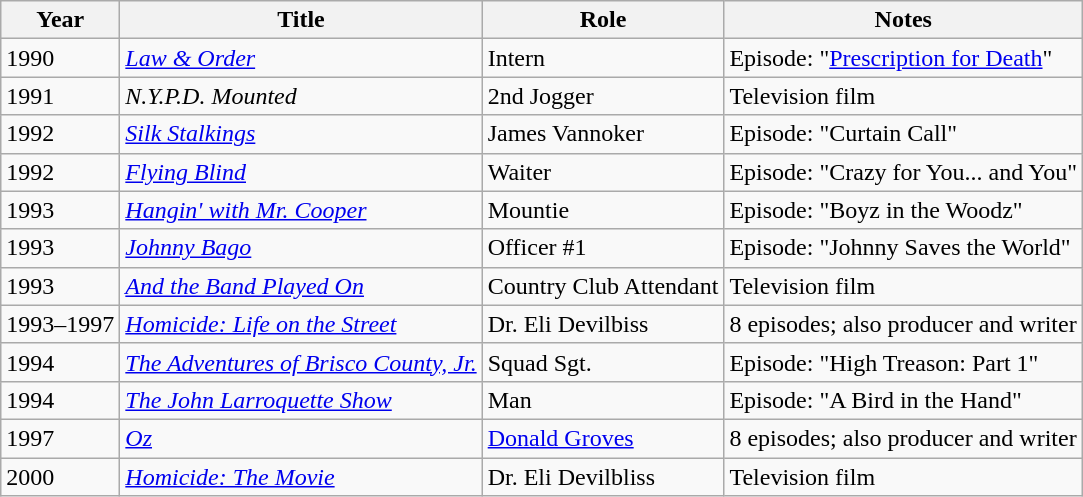<table class="wikitable sortable">
<tr>
<th>Year</th>
<th>Title</th>
<th>Role</th>
<th>Notes</th>
</tr>
<tr>
<td>1990</td>
<td><em><a href='#'>Law & Order</a></em></td>
<td>Intern</td>
<td>Episode: "<a href='#'>Prescription for Death</a>"</td>
</tr>
<tr>
<td>1991</td>
<td><em>N.Y.P.D. Mounted</em></td>
<td>2nd Jogger</td>
<td>Television film</td>
</tr>
<tr>
<td>1992</td>
<td><em><a href='#'>Silk Stalkings</a></em></td>
<td>James Vannoker</td>
<td>Episode: "Curtain Call"</td>
</tr>
<tr>
<td>1992</td>
<td><a href='#'><em>Flying Blind</em></a></td>
<td>Waiter</td>
<td>Episode: "Crazy for You... and You"</td>
</tr>
<tr>
<td>1993</td>
<td><em><a href='#'>Hangin' with Mr. Cooper</a></em></td>
<td>Mountie</td>
<td>Episode: "Boyz in the Woodz"</td>
</tr>
<tr>
<td>1993</td>
<td><em><a href='#'>Johnny Bago</a></em></td>
<td>Officer #1</td>
<td>Episode: "Johnny Saves the World"</td>
</tr>
<tr>
<td>1993</td>
<td><a href='#'><em>And the Band Played On</em></a></td>
<td>Country Club Attendant</td>
<td>Television film</td>
</tr>
<tr>
<td>1993–1997</td>
<td><em><a href='#'>Homicide: Life on the Street</a></em></td>
<td>Dr. Eli Devilbiss</td>
<td>8 episodes; also producer and writer</td>
</tr>
<tr>
<td>1994</td>
<td><em><a href='#'>The Adventures of Brisco County, Jr.</a></em></td>
<td>Squad Sgt.</td>
<td>Episode: "High Treason: Part 1"</td>
</tr>
<tr>
<td>1994</td>
<td><em><a href='#'>The John Larroquette Show</a></em></td>
<td>Man</td>
<td>Episode: "A Bird in the Hand"</td>
</tr>
<tr>
<td>1997</td>
<td><a href='#'><em>Oz</em></a></td>
<td><a href='#'>Donald Groves</a></td>
<td>8 episodes; also producer and writer</td>
</tr>
<tr>
<td>2000</td>
<td><em><a href='#'>Homicide: The Movie</a></em></td>
<td>Dr. Eli Devilbliss</td>
<td>Television film</td>
</tr>
</table>
